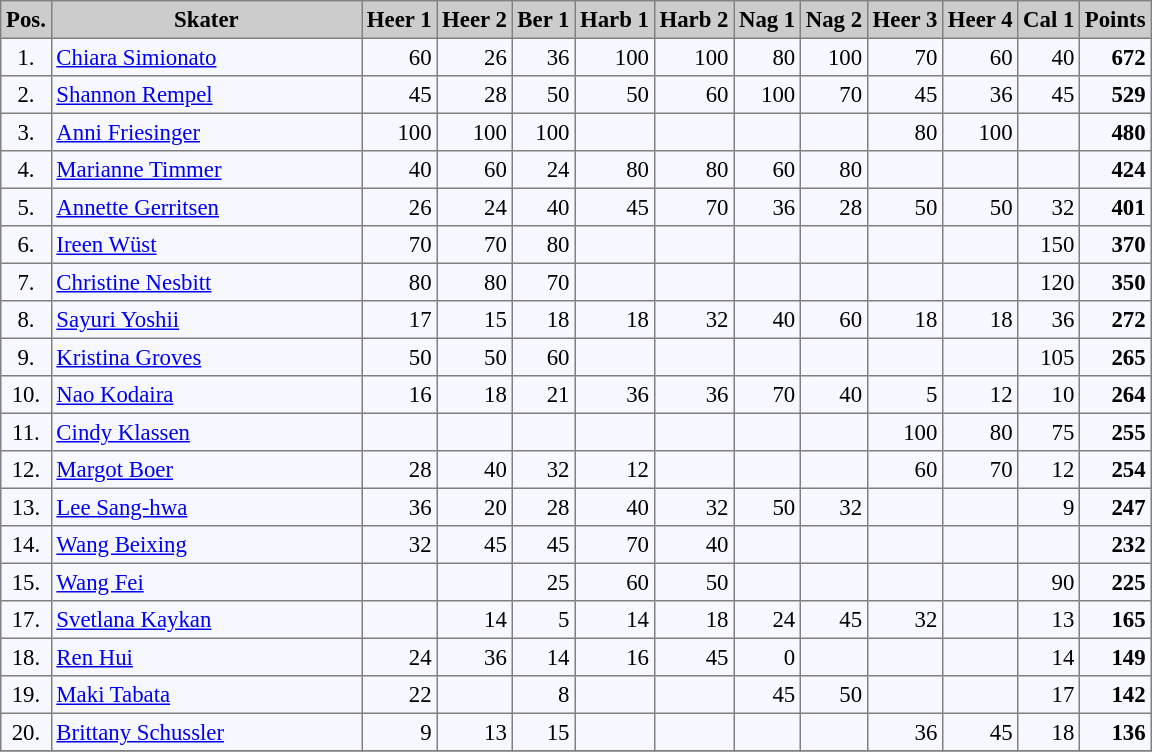<table bgcolor="#f7f8ff" cellpadding="3" cellspacing="0" border="1" style="font-size: 95%; border: gray solid 1px; border-collapse: collapse;">
<tr bgcolor="#CCCCCC">
<td align="center" width="10"><strong>Pos.</strong></td>
<td align="center" width="200"><strong>Skater</strong></td>
<td align="center" width="20"><strong>Heer 1</strong></td>
<td align="center" width="20"><strong>Heer 2</strong></td>
<td align="center" width="20"><strong>Ber 1</strong></td>
<td align="center" width="20"><strong>Harb 1</strong></td>
<td align="center" width="20"><strong>Harb 2</strong></td>
<td align="center" width="20"><strong>Nag 1</strong></td>
<td align="center" width="20"><strong>Nag 2</strong></td>
<td align="center" width="20"><strong>Heer 3</strong></td>
<td align="center" width="20"><strong>Heer 4</strong></td>
<td align="center" width="20"><strong>Cal 1</strong></td>
<td align="center" width="20"><strong>Points</strong></td>
</tr>
<tr align="left">
<td align="center">1.</td>
<td> <a href='#'>Chiara Simionato</a></td>
<td align="right">60</td>
<td align="right">26</td>
<td align="right">36</td>
<td align="right">100</td>
<td align="right">100</td>
<td align="right">80</td>
<td align="right">100</td>
<td align="right">70</td>
<td align="right">60</td>
<td align="right">40</td>
<td align="right"><strong>672</strong></td>
</tr>
<tr align="left">
<td align="center">2.</td>
<td> <a href='#'>Shannon Rempel</a></td>
<td align="right">45</td>
<td align="right">28</td>
<td align="right">50</td>
<td align="right">50</td>
<td align="right">60</td>
<td align="right">100</td>
<td align="right">70</td>
<td align="right">45</td>
<td align="right">36</td>
<td align="right">45</td>
<td align="right"><strong>529</strong></td>
</tr>
<tr align="left">
<td align="center">3.</td>
<td> <a href='#'>Anni Friesinger</a></td>
<td align="right">100</td>
<td align="right">100</td>
<td align="right">100</td>
<td align="right"></td>
<td align="right"></td>
<td align="right"></td>
<td align="right"></td>
<td align="right">80</td>
<td align="right">100</td>
<td align="right"></td>
<td align="right"><strong> 480</strong></td>
</tr>
<tr align="left">
<td align="center">4.</td>
<td> <a href='#'>Marianne Timmer</a></td>
<td align="right">40</td>
<td align="right">60</td>
<td align="right">24</td>
<td align="right">80</td>
<td align="right">80</td>
<td align="right">60</td>
<td align="right">80</td>
<td align="right"></td>
<td align="right"></td>
<td align="right"></td>
<td align="right"><strong>424</strong></td>
</tr>
<tr align="left">
<td align="center">5.</td>
<td> <a href='#'>Annette Gerritsen</a></td>
<td align="right">26</td>
<td align="right">24</td>
<td align="right">40</td>
<td align="right">45</td>
<td align="right">70</td>
<td align="right">36</td>
<td align="right">28</td>
<td align="right">50</td>
<td align="right">50</td>
<td align="right">32</td>
<td align="right"><strong>401</strong></td>
</tr>
<tr align="left">
<td align="center">6.</td>
<td> <a href='#'>Ireen Wüst</a></td>
<td align="right">70</td>
<td align="right">70</td>
<td align="right">80</td>
<td align="right"></td>
<td align="right"></td>
<td align="right"></td>
<td align="right"></td>
<td align="right"></td>
<td align="right"></td>
<td align="right">150</td>
<td align="right"><strong>370</strong></td>
</tr>
<tr align="left">
<td align="center">7.</td>
<td> <a href='#'>Christine Nesbitt</a></td>
<td align="right">80</td>
<td align="right">80</td>
<td align="right">70</td>
<td align="right"></td>
<td align="right"></td>
<td align="right"></td>
<td align="right"></td>
<td align="right"></td>
<td align="right"></td>
<td align="right">120</td>
<td align="right"><strong>350</strong></td>
</tr>
<tr align="left">
<td align="center">8.</td>
<td> <a href='#'>Sayuri Yoshii</a></td>
<td align="right">17</td>
<td align="right">15</td>
<td align="right">18</td>
<td align="right">18</td>
<td align="right">32</td>
<td align="right">40</td>
<td align="right">60</td>
<td align="right">18</td>
<td align="right">18</td>
<td align="right">36</td>
<td align="right"><strong>272</strong></td>
</tr>
<tr align="left">
<td align="center">9.</td>
<td> <a href='#'>Kristina Groves</a></td>
<td align="right">50</td>
<td align="right">50</td>
<td align="right">60</td>
<td align="right"></td>
<td align="right"></td>
<td align="right"></td>
<td align="right"></td>
<td align="right"></td>
<td align="right"></td>
<td align="right">105</td>
<td align="right"><strong>265</strong></td>
</tr>
<tr align="left">
<td align="center">10.</td>
<td> <a href='#'>Nao Kodaira</a></td>
<td align="right">16</td>
<td align="right">18</td>
<td align="right">21</td>
<td align="right">36</td>
<td align="right">36</td>
<td align="right">70</td>
<td align="right">40</td>
<td align="right">5</td>
<td align="right">12</td>
<td align="right">10</td>
<td align="right"><strong>264</strong></td>
</tr>
<tr align="left">
<td align="center">11.</td>
<td> <a href='#'>Cindy Klassen</a></td>
<td align="right"></td>
<td align="right"></td>
<td align="right"></td>
<td align="right"></td>
<td align="right"></td>
<td align="right"></td>
<td align="right"></td>
<td align="right">100</td>
<td align="right">80</td>
<td align="right">75</td>
<td align="right"><strong>255</strong></td>
</tr>
<tr align="left">
<td align="center">12.</td>
<td> <a href='#'>Margot Boer</a></td>
<td align="right">28</td>
<td align="right">40</td>
<td align="right">32</td>
<td align="right">12</td>
<td align="right"></td>
<td align="right"></td>
<td align="right"></td>
<td align="right">60</td>
<td align="right">70</td>
<td align="right">12</td>
<td align="right"><strong>254</strong></td>
</tr>
<tr align="left">
<td align="center">13.</td>
<td> <a href='#'>Lee Sang-hwa</a></td>
<td align="right">36</td>
<td align="right">20</td>
<td align="right">28</td>
<td align="right">40</td>
<td align="right">32</td>
<td align="right">50</td>
<td align="right">32</td>
<td align="right"></td>
<td align="right"></td>
<td align="right">9</td>
<td align="right"><strong>247</strong></td>
</tr>
<tr align="left">
<td align="center">14.</td>
<td> <a href='#'>Wang Beixing</a></td>
<td align="right">32</td>
<td align="right">45</td>
<td align="right">45</td>
<td align="right">70</td>
<td align="right">40</td>
<td align="right"></td>
<td align="right"></td>
<td align="right"></td>
<td align="right"></td>
<td align="right"></td>
<td align="right"><strong>232</strong></td>
</tr>
<tr align="left">
<td align="center">15.</td>
<td> <a href='#'>Wang Fei</a></td>
<td align="right"></td>
<td align="right"></td>
<td align="right">25</td>
<td align="right">60</td>
<td align="right">50</td>
<td align="right"></td>
<td align="right"></td>
<td align="right"></td>
<td align="right"></td>
<td align="right">90</td>
<td align="right"><strong>225</strong></td>
</tr>
<tr align="left">
<td align="center">17.</td>
<td> <a href='#'>Svetlana Kaykan</a></td>
<td align="right"></td>
<td align="right">14</td>
<td align="right">5</td>
<td align="right">14</td>
<td align="right">18</td>
<td align="right">24</td>
<td align="right">45</td>
<td align="right">32</td>
<td align="right"></td>
<td align="right">13</td>
<td align="right"><strong>165</strong></td>
</tr>
<tr align="left">
<td align="center">18.</td>
<td> <a href='#'>Ren Hui</a></td>
<td align="right">24</td>
<td align="right">36</td>
<td align="right">14</td>
<td align="right">16</td>
<td align="right">45</td>
<td align="right">0</td>
<td align="right"></td>
<td align="right"></td>
<td align="right"></td>
<td align="right">14</td>
<td align="right"><strong>149</strong></td>
</tr>
<tr align="left">
<td align="center">19.</td>
<td> <a href='#'>Maki Tabata</a></td>
<td align="right">22</td>
<td align="right"></td>
<td align="right">8</td>
<td align="right"></td>
<td align="right"></td>
<td align="right">45</td>
<td align="right">50</td>
<td align="right"></td>
<td align="right"></td>
<td align="right">17</td>
<td align="right"><strong>142</strong></td>
</tr>
<tr align="left">
<td align="center">20.</td>
<td> <a href='#'>Brittany Schussler</a></td>
<td align="right">9</td>
<td align="right">13</td>
<td align="right">15</td>
<td align="right"></td>
<td align="right"></td>
<td align="right"></td>
<td align="right"></td>
<td align="right">36</td>
<td align="right">45</td>
<td align="right">18</td>
<td align="right"><strong>136</strong></td>
</tr>
<tr>
</tr>
</table>
